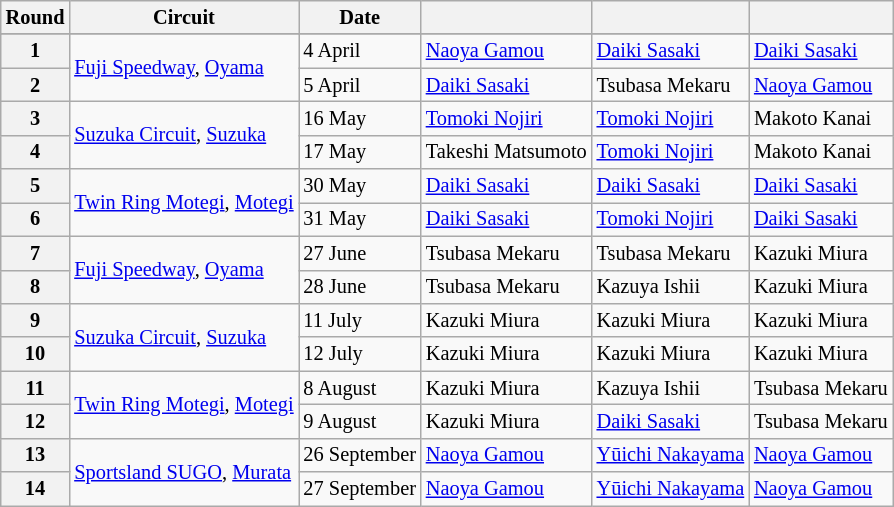<table class="wikitable" style="font-size: 85%">
<tr>
<th>Round</th>
<th>Circuit</th>
<th>Date</th>
<th></th>
<th></th>
<th></th>
</tr>
<tr>
</tr>
<tr>
<th>1</th>
<td rowspan=2><a href='#'>Fuji Speedway</a>, <a href='#'>Oyama</a></td>
<td>4 April</td>
<td> <a href='#'>Naoya Gamou</a></td>
<td> <a href='#'>Daiki Sasaki</a></td>
<td> <a href='#'>Daiki Sasaki</a></td>
</tr>
<tr>
<th>2</th>
<td>5 April</td>
<td> <a href='#'>Daiki Sasaki</a></td>
<td> Tsubasa Mekaru</td>
<td> <a href='#'>Naoya Gamou</a></td>
</tr>
<tr>
<th>3</th>
<td rowspan="2"><a href='#'>Suzuka Circuit</a>, <a href='#'>Suzuka</a></td>
<td>16 May</td>
<td> <a href='#'>Tomoki Nojiri</a></td>
<td> <a href='#'>Tomoki Nojiri</a></td>
<td> Makoto Kanai</td>
</tr>
<tr>
<th>4</th>
<td>17 May</td>
<td> Takeshi Matsumoto</td>
<td> <a href='#'>Tomoki Nojiri</a></td>
<td> Makoto Kanai</td>
</tr>
<tr>
<th>5</th>
<td rowspan="2"><a href='#'>Twin Ring Motegi</a>, <a href='#'>Motegi</a></td>
<td>30 May</td>
<td> <a href='#'>Daiki Sasaki</a></td>
<td> <a href='#'>Daiki Sasaki</a></td>
<td> <a href='#'>Daiki Sasaki</a></td>
</tr>
<tr>
<th>6</th>
<td>31 May</td>
<td> <a href='#'>Daiki Sasaki</a></td>
<td> <a href='#'>Tomoki Nojiri</a></td>
<td> <a href='#'>Daiki Sasaki</a></td>
</tr>
<tr>
<th>7</th>
<td rowspan="2"><a href='#'>Fuji Speedway</a>, <a href='#'>Oyama</a></td>
<td>27 June</td>
<td> Tsubasa Mekaru</td>
<td> Tsubasa Mekaru</td>
<td> Kazuki Miura</td>
</tr>
<tr>
<th>8</th>
<td>28 June</td>
<td> Tsubasa Mekaru</td>
<td> Kazuya Ishii</td>
<td> Kazuki Miura</td>
</tr>
<tr>
<th>9</th>
<td rowspan="2"><a href='#'>Suzuka Circuit</a>, <a href='#'>Suzuka</a></td>
<td>11 July</td>
<td> Kazuki Miura</td>
<td> Kazuki Miura</td>
<td> Kazuki Miura</td>
</tr>
<tr>
<th>10</th>
<td>12 July</td>
<td> Kazuki Miura</td>
<td> Kazuki Miura</td>
<td> Kazuki Miura</td>
</tr>
<tr>
<th>11</th>
<td rowspan="2"><a href='#'>Twin Ring Motegi</a>, <a href='#'>Motegi</a></td>
<td>8 August</td>
<td> Kazuki Miura</td>
<td> Kazuya Ishii</td>
<td> Tsubasa Mekaru</td>
</tr>
<tr>
<th>12</th>
<td>9 August</td>
<td> Kazuki Miura</td>
<td> <a href='#'>Daiki Sasaki</a></td>
<td> Tsubasa Mekaru</td>
</tr>
<tr>
<th>13</th>
<td rowspan="2"><a href='#'>Sportsland SUGO</a>, <a href='#'>Murata</a></td>
<td>26 September</td>
<td> <a href='#'>Naoya Gamou</a></td>
<td> <a href='#'>Yūichi Nakayama</a></td>
<td> <a href='#'>Naoya Gamou</a></td>
</tr>
<tr>
<th>14</th>
<td>27 September</td>
<td> <a href='#'>Naoya Gamou</a></td>
<td> <a href='#'>Yūichi Nakayama</a></td>
<td> <a href='#'>Naoya Gamou</a></td>
</tr>
</table>
